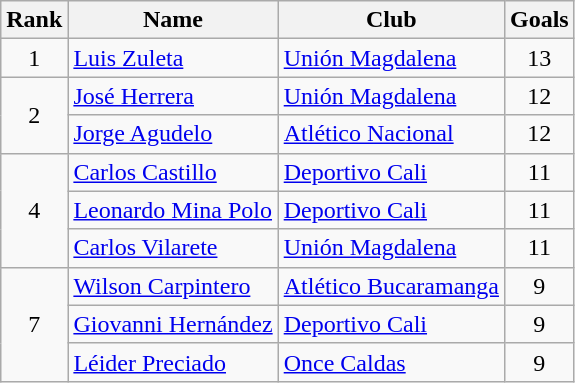<table class="wikitable" border="1">
<tr>
<th>Rank</th>
<th>Name</th>
<th>Club</th>
<th>Goals</th>
</tr>
<tr>
<td align=center>1</td>
<td> <a href='#'>Luis Zuleta</a></td>
<td><a href='#'>Unión Magdalena</a></td>
<td align=center>13</td>
</tr>
<tr>
<td rowspan=2 align=center>2</td>
<td> <a href='#'>José Herrera</a></td>
<td><a href='#'>Unión Magdalena</a></td>
<td align=center>12</td>
</tr>
<tr>
<td> <a href='#'>Jorge Agudelo</a></td>
<td><a href='#'>Atlético Nacional</a></td>
<td align=center>12</td>
</tr>
<tr>
<td rowspan=3 align=center>4</td>
<td> <a href='#'>Carlos Castillo</a></td>
<td><a href='#'>Deportivo Cali</a></td>
<td align=center>11</td>
</tr>
<tr>
<td> <a href='#'>Leonardo Mina Polo</a></td>
<td><a href='#'>Deportivo Cali</a></td>
<td align=center>11</td>
</tr>
<tr>
<td> <a href='#'>Carlos Vilarete</a></td>
<td><a href='#'>Unión Magdalena</a></td>
<td align=center>11</td>
</tr>
<tr>
<td rowspan=3 align=center>7</td>
<td> <a href='#'>Wilson Carpintero</a></td>
<td><a href='#'>Atlético Bucaramanga</a></td>
<td align=center>9</td>
</tr>
<tr>
<td> <a href='#'>Giovanni Hernández</a></td>
<td><a href='#'>Deportivo Cali</a></td>
<td align=center>9</td>
</tr>
<tr>
<td> <a href='#'>Léider Preciado</a></td>
<td><a href='#'>Once Caldas</a></td>
<td align=center>9</td>
</tr>
</table>
